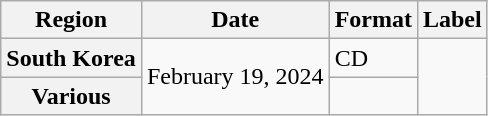<table class="wikitable plainrowheaders">
<tr>
<th scope="col">Region</th>
<th scope="col">Date</th>
<th scope="col">Format</th>
<th scope="col">Label</th>
</tr>
<tr>
<th scope="row">South Korea</th>
<td rowspan="2">February 19, 2024</td>
<td>CD</td>
<td rowspan="2"></td>
</tr>
<tr>
<th scope="row">Various </th>
<td></td>
</tr>
</table>
